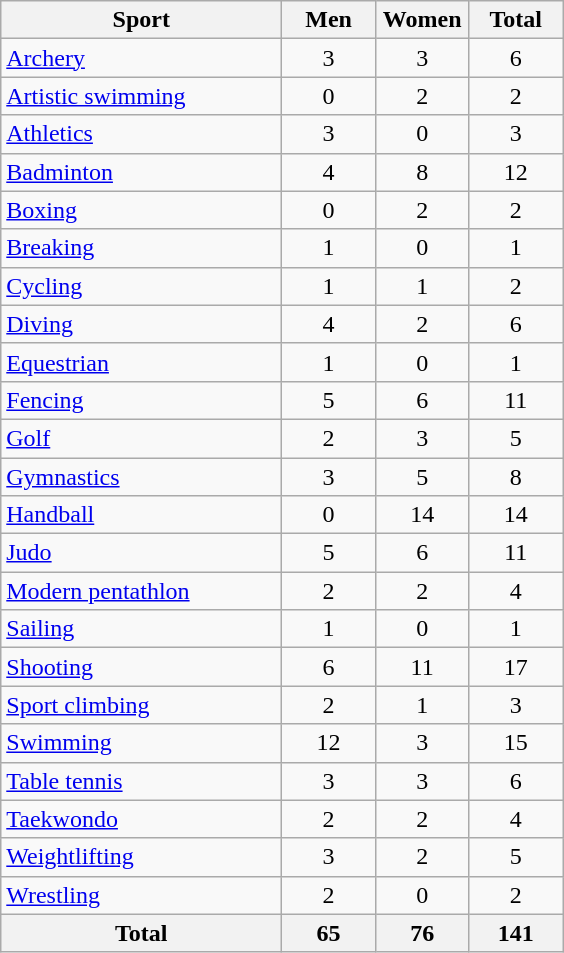<table class="wikitable sortable" style="text-align:center;">
<tr>
<th width=180>Sport</th>
<th width=55>Men</th>
<th width=55>Women</th>
<th width=55>Total</th>
</tr>
<tr>
<td align=left><a href='#'>Archery</a></td>
<td>3</td>
<td>3</td>
<td>6</td>
</tr>
<tr>
<td align=left><a href='#'>Artistic swimming</a></td>
<td>0</td>
<td>2</td>
<td>2</td>
</tr>
<tr>
<td align=left><a href='#'>Athletics</a></td>
<td>3</td>
<td>0</td>
<td>3</td>
</tr>
<tr>
<td align=left><a href='#'>Badminton</a></td>
<td>4</td>
<td>8</td>
<td>12</td>
</tr>
<tr>
<td align=left><a href='#'>Boxing</a></td>
<td>0</td>
<td>2</td>
<td>2</td>
</tr>
<tr>
<td align=left><a href='#'>Breaking</a></td>
<td>1</td>
<td>0</td>
<td>1</td>
</tr>
<tr>
<td align=left><a href='#'>Cycling</a></td>
<td>1</td>
<td>1</td>
<td>2</td>
</tr>
<tr>
<td align=left><a href='#'>Diving</a></td>
<td>4</td>
<td>2</td>
<td>6</td>
</tr>
<tr>
<td align=left><a href='#'>Equestrian</a></td>
<td>1</td>
<td>0</td>
<td>1</td>
</tr>
<tr>
<td align=left><a href='#'>Fencing</a></td>
<td>5</td>
<td>6</td>
<td>11</td>
</tr>
<tr>
<td align=left><a href='#'>Golf</a></td>
<td>2</td>
<td>3</td>
<td>5</td>
</tr>
<tr>
<td align=left><a href='#'>Gymnastics</a></td>
<td>3</td>
<td>5</td>
<td>8</td>
</tr>
<tr>
<td align=left><a href='#'>Handball</a></td>
<td>0</td>
<td>14</td>
<td>14</td>
</tr>
<tr>
<td align=left><a href='#'>Judo</a></td>
<td>5</td>
<td>6</td>
<td>11</td>
</tr>
<tr>
<td align=left><a href='#'>Modern pentathlon</a></td>
<td>2</td>
<td>2</td>
<td>4</td>
</tr>
<tr>
<td align=left><a href='#'>Sailing</a></td>
<td>1</td>
<td>0</td>
<td>1</td>
</tr>
<tr>
<td align=left><a href='#'>Shooting</a></td>
<td>6</td>
<td>11</td>
<td>17</td>
</tr>
<tr>
<td align=left><a href='#'>Sport climbing</a></td>
<td>2</td>
<td>1</td>
<td>3</td>
</tr>
<tr>
<td align=left><a href='#'>Swimming</a></td>
<td>12</td>
<td>3</td>
<td>15</td>
</tr>
<tr>
<td align=left><a href='#'>Table tennis</a></td>
<td>3</td>
<td>3</td>
<td>6</td>
</tr>
<tr>
<td align=left><a href='#'>Taekwondo</a></td>
<td>2</td>
<td>2</td>
<td>4</td>
</tr>
<tr>
<td align=left><a href='#'>Weightlifting</a></td>
<td>3</td>
<td>2</td>
<td>5</td>
</tr>
<tr>
<td align=left><a href='#'>Wrestling</a></td>
<td>2</td>
<td>0</td>
<td>2</td>
</tr>
<tr>
<th>Total</th>
<th>65</th>
<th>76</th>
<th>141</th>
</tr>
</table>
